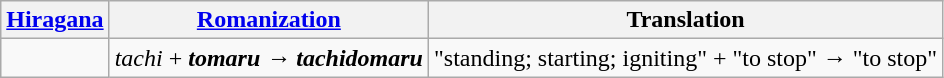<table class="wikitable">
<tr>
<th><a href='#'>Hiragana</a></th>
<th><a href='#'>Romanization</a></th>
<th>Translation</th>
</tr>
<tr>
<td></td>
<td><em>tachi</em> + <strong><em>t<strong>omaru<em> → </em>tachi</strong>d<strong>omaru<em></td>
<td>"standing; starting; igniting" + "to stop" → "to stop"</td>
</tr>
</table>
